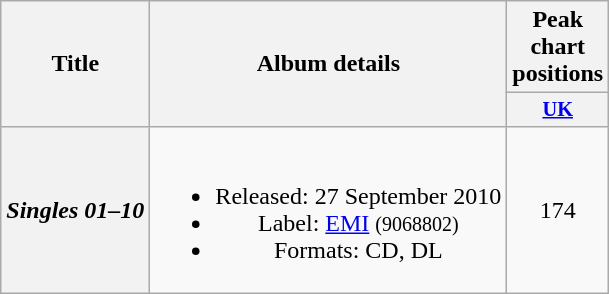<table class="wikitable plainrowheaders" style="text-align:center;">
<tr>
<th scope="col" rowspan="2">Title</th>
<th scope="col" rowspan="2">Album details</th>
<th scope="col" colspan="1">Peak chart positions</th>
</tr>
<tr>
<th style="width:3em;font-size:85%;"><a href='#'>UK</a><br></th>
</tr>
<tr>
<th scope="row"><em>Singles 01–10</em></th>
<td><br><ul><li>Released: 27 September 2010</li><li>Label: <a href='#'>EMI</a> <small>(9068802)</small></li><li>Formats: CD, DL</li></ul></td>
<td>174</td>
</tr>
</table>
